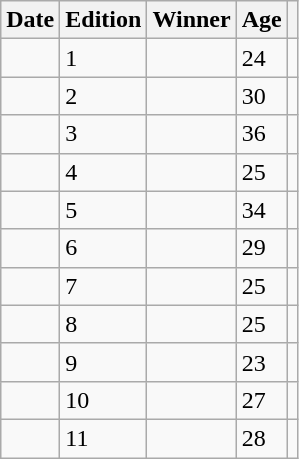<table class="wikitable sortable">
<tr>
<th>Date</th>
<th>Edition</th>
<th>Winner</th>
<th>Age</th>
<th class=unsortable></th>
</tr>
<tr>
<td></td>
<td>1</td>
<td></td>
<td>24</td>
<td></td>
</tr>
<tr>
<td></td>
<td>2</td>
<td></td>
<td>30</td>
<td></td>
</tr>
<tr>
<td></td>
<td>3</td>
<td></td>
<td>36</td>
<td></td>
</tr>
<tr>
<td></td>
<td>4</td>
<td></td>
<td>25</td>
<td></td>
</tr>
<tr>
<td></td>
<td>5</td>
<td></td>
<td>34</td>
<td></td>
</tr>
<tr>
<td></td>
<td>6</td>
<td></td>
<td>29</td>
<td></td>
</tr>
<tr>
<td></td>
<td>7</td>
<td></td>
<td>25</td>
<td></td>
</tr>
<tr>
<td></td>
<td>8</td>
<td></td>
<td>25</td>
<td></td>
</tr>
<tr>
<td></td>
<td>9</td>
<td></td>
<td>23</td>
<td></td>
</tr>
<tr>
<td></td>
<td>10</td>
<td></td>
<td>27</td>
<td></td>
</tr>
<tr>
<td></td>
<td>11</td>
<td></td>
<td>28</td>
<td></td>
</tr>
</table>
